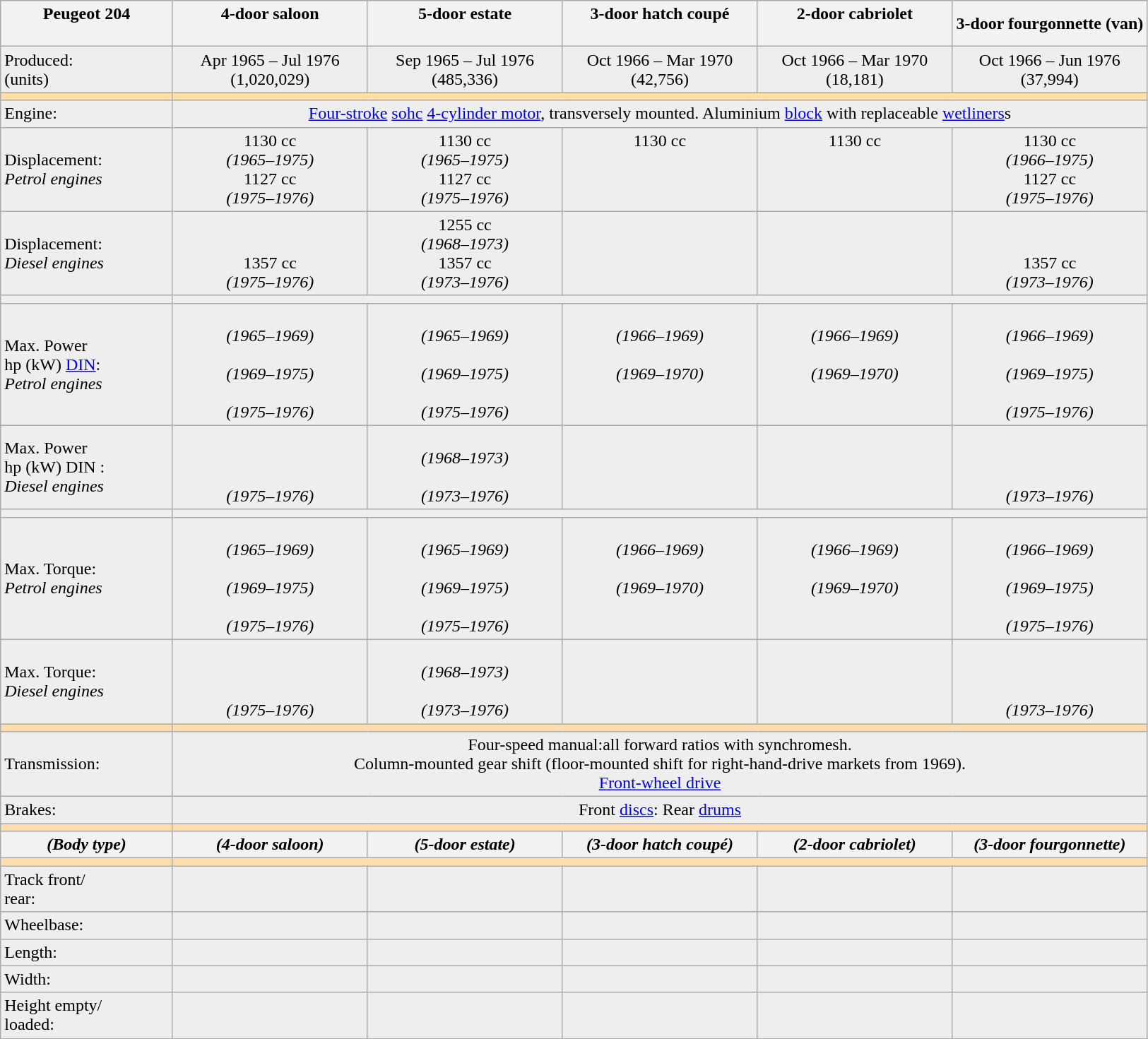<table class="wikitable">
<tr>
<th width="15%">Peugeot 204<br><br></th>
<th width="17%">4-door saloon<br><br></th>
<th width="17%">5-door estate<br><br></th>
<th width="17%">3-door hatch coupé<br><br></th>
<th width="17%">2-door cabriolet<br><br></th>
<th width="17%">3-door fourgonnette (van)</th>
</tr>
<tr style="background:#EEEEEE;">
<td>Produced:<br>(units) </td>
<td align="center">Apr 1965 – Jul 1976<br>(1,020,029)</td>
<td align="center">Sep 1965 – Jul 1976<br>(485,336)</td>
<td align="center">Oct 1966 – Mar 1970<br>(42,756)</td>
<td align="center">Oct 1966 – Mar 1970<br>(18,181)</td>
<td align="center">Oct 1966  – Jun 1976<br>(37,994)</td>
</tr>
<tr style="background:#FFDEAD;">
<td></td>
<td colspan="5" align="center"></td>
</tr>
<tr style="background:#EEEEEE;">
<td>Engine: </td>
<td colspan="5" align="center"><a href='#'>Four-stroke</a> <a href='#'>sohc</a> <a href='#'>4-cylinder motor</a>, transversely mounted. Aluminium <a href='#'>block</a> with replaceable <a href='#'>wetliners</a>s</td>
</tr>
<tr style="background:#EEEEEE;">
<td>Displacement:<br><em>Petrol engines</em> </td>
<td align="center">1130 cc <br><em>(1965–1975)</em><br>1127 cc<br>  <em>(1975–1976)</em> <br></td>
<td align="center">1130 cc <br><em>(1965–1975)</em><br>1127 cc  <br><em>(1975–1976)</em></td>
<td align="center">1130 cc <br><br><br><br></td>
<td align="center">1130 cc <br><br><br><br></td>
<td align="center">1130 cc <br><em>(1966–1975)</em><br>1127 cc <br> <em>(1975–1976)</em> <br></td>
</tr>
<tr style="background:#EEEEEE;">
<td>Displacement:<br><em>Diesel engines</em> </td>
<td align="center"><br><br>1357 cc  <br><em>(1975–1976)</em><br></td>
<td align="center">1255 cc  <br><em>(1968–1973)</em><br>1357 cc  <br><em>(1973–1976)</em></td>
<td align="center"><br><br><br></td>
<td align="center"><br><br><br></td>
<td align="center"><br><br>1357 cc  <br><em>(1973–1976)</em><br></td>
</tr>
<tr style="background:#EEEEEE;">
<td></td>
<td colspan="5" align="center"></td>
</tr>
<tr style="background:#EEEEEE;">
<td>Max. Power <br>hp (kW) <a href='#'>DIN</a>:<br><em>Petrol engines</em></td>
<td align="center"> <br><em>(1965–1969)</em><br> <br><em>(1969–1975)</em><br> <br> <em>(1975–1976)</em> <br></td>
<td align="center"> <br><em>(1965–1969)</em><br> <br><em>(1969–1975)</em><br> <br> <em>(1975–1976)</em><br></td>
<td align="center"> <br><em>(1966–1969)</em><br> <br><em>(1969–1970)</em> <br><br><br></td>
<td align="center"> <br><em>(1966–1969)</em><br> <br><em>(1969–1970)</em> <br><br><br></td>
<td align="center"> <br><em>(1966–1969)</em><br> <br><em>(1969–1975)</em><br> <br> <em>(1975–1976)</em> <br></td>
</tr>
<tr style="background:#EEEEEE;">
<td>Max. Power <br>hp (kW) DIN : <br><em>Diesel engines</em>  </td>
<td align="center"><br><br> <br><em>(1975–1976)</em></td>
<td align="center"> <br><em>(1968–1973)</em><br> <br><em>(1973–1976)</em></td>
<td align="center"><br></td>
<td align="center"><br></td>
<td align="center"><br><br> <br><em>(1973–1976)</em></td>
</tr>
<tr style="background:#EEEEEE;">
<td></td>
<td colspan="5" align="center"></td>
</tr>
<tr style="background:#EEEEEE;">
<td>Max. Torque:<br><em>Petrol engines</em>  </td>
<td align="center"> <br><em>(1965–1969)</em><br> <br><em>(1969–1975)</em><br> <br> <em>(1975–1976)</em> <br></td>
<td align="center"> <br><em>(1965–1969)</em><br> <br><em>(1969–1975)</em><br> <br> <em>(1975–1976)</em></td>
<td align="center"> <br><em>(1966–1969)</em><br> <br><em>(1969–1970)</em> <br><br><br></td>
<td align="center"> <br><em>(1966–1969)</em><br> <br><em>(1969–1970)</em> <br><br><br></td>
<td align="center"><br><em>(1966–1969)</em><br> <br><em>(1969–1975)</em><br> <br> <em>(1975–1976)</em> <br></td>
</tr>
<tr style="background:#EEEEEE;">
<td>Max. Torque:<br><em>Diesel engines</em>  </td>
<td align="center"><br><br> <br><em>(1975–1976)</em></td>
<td align="center"> <br><em>(1968–1973)</em><br>  <br><em>(1973–1976)</em></td>
<td align="center"></td>
<td align="center"></td>
<td align="center"><br><br>  <br><em>(1973–1976)</em></td>
</tr>
<tr style="background:#FFDEAD;">
<td></td>
<td colspan="5" align="center"></td>
</tr>
<tr style="background:#EEEEEE;">
<td>Transmission: </td>
<td colspan="5" align="center">Four-speed manual:all forward ratios with synchromesh. <br>Column-mounted gear shift (floor-mounted shift for right-hand-drive markets from 1969).  <br><a href='#'>Front-wheel drive</a></td>
</tr>
<tr style="background:#EEEEEE;">
<td>Brakes: </td>
<td colspan="5" align="center">Front <a href='#'>discs</a>: Rear <a href='#'>drums</a></td>
</tr>
<tr style="background:#FFDEAD;">
<td></td>
<td colspan="5" align="center"></td>
</tr>
<tr style="background:#FFDEAD;">
<th width="15%"><em>(Body type)</em></th>
<th width="17%"><em>(4-door saloon)</em><br></th>
<th width="17%"><em>(5-door estate)</em><br></th>
<th width="17%"><em>(3-door hatch coupé)</em><br></th>
<th width="17%"><em>(2-door cabriolet)</em><br></th>
<th width="17%"><em>(3-door fourgonnette)</em></th>
</tr>
<tr style="background:#FFDEAD;">
<td></td>
<td colspan="5" align="center"></td>
</tr>
<tr style="background:#EEEEEE;">
<td>Track front/<br>rear: </td>
<td align="center"> </td>
<td align="center"> </td>
<td align="center"> </td>
<td align="center"> </td>
<td align="center"> </td>
</tr>
<tr style="background:#EEEEEE;">
<td>Wheelbase: </td>
<td align="center"></td>
<td align="center"></td>
<td align="center"></td>
<td align="center"></td>
<td align="center"></td>
</tr>
<tr style="background:#EEEEEE;">
<td>Length: </td>
<td align="center"></td>
<td align="center"></td>
<td align="center"></td>
<td align="center"></td>
<td align="center"></td>
</tr>
<tr style="background:#EEEEEE;">
<td>Width: </td>
<td align="center"></td>
<td align="center"></td>
<td align="center"></td>
<td align="center"></td>
<td align="center"></td>
</tr>
<tr style="background:#EEEEEE;">
<td>Height empty/<br>loaded: </td>
<td align="center"> </td>
<td align="center"> </td>
<td align="center"> </td>
<td align="center"> </td>
<td align="center"> </td>
</tr>
<tr style="background:#EEEEEE;">
</tr>
</table>
